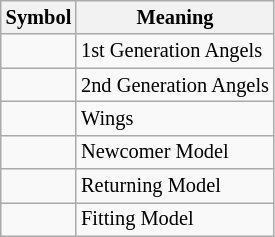<table class="sortable wikitable"  style="font-size:85%;">
<tr>
<th>Symbol</th>
<th>Meaning</th>
</tr>
<tr>
<td align="center"></td>
<td>1st Generation Angels</td>
</tr>
<tr>
<td align="center"></td>
<td>2nd Generation Angels</td>
</tr>
<tr>
<td align="center"></td>
<td>Wings</td>
</tr>
<tr>
<td align="center"></td>
<td>Newcomer Model</td>
</tr>
<tr>
<td align="center"></td>
<td>Returning Model</td>
</tr>
<tr>
<td align="center"></td>
<td>Fitting Model</td>
</tr>
</table>
